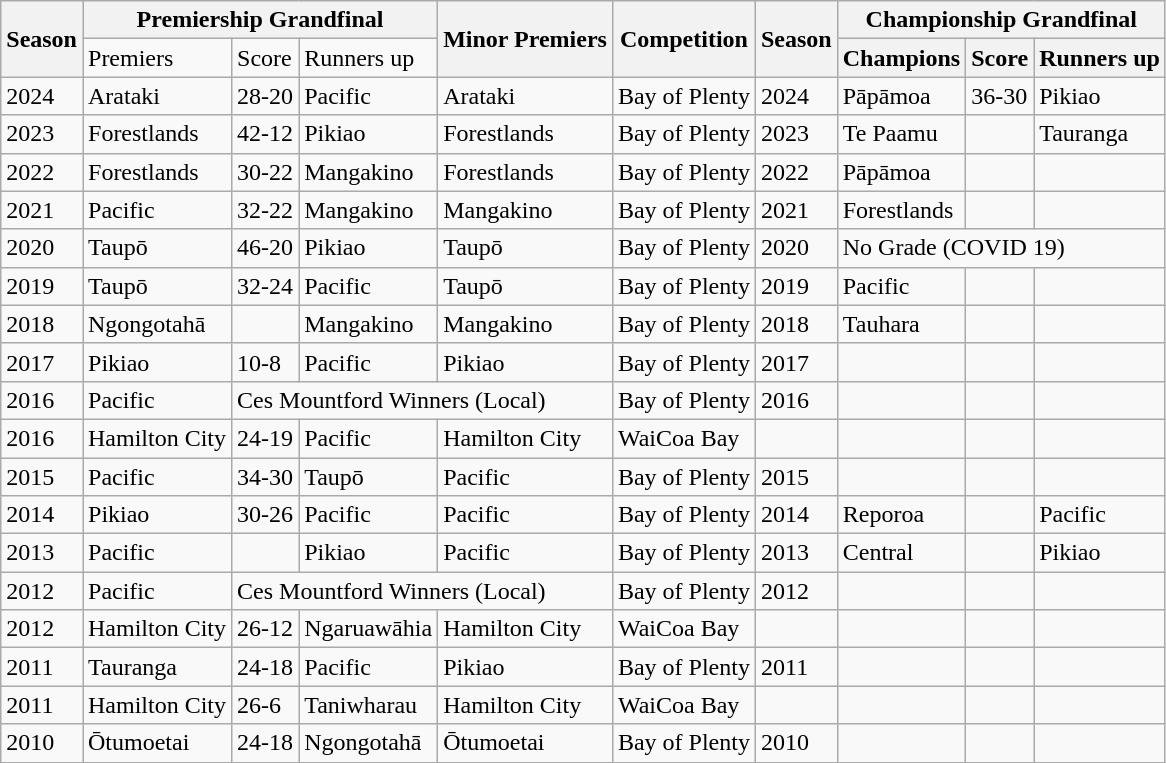<table class="wikitable">
<tr>
<th rowspan="2">Season</th>
<th colspan="3">Premiership Grandfinal</th>
<th rowspan="2">Minor Premiers</th>
<th rowspan="2">Competition</th>
<th rowspan="2">Season</th>
<th colspan="3">Championship Grandfinal</th>
</tr>
<tr>
<td>Premiers</td>
<td>Score</td>
<td>Runners up</td>
<th>Champions</th>
<th>Score</th>
<th>Runners up</th>
</tr>
<tr>
<td>2024</td>
<td>Arataki</td>
<td>28-20</td>
<td>Pacific</td>
<td>Arataki</td>
<td>Bay of Plenty</td>
<td>2024</td>
<td>Pāpāmoa</td>
<td>36-30</td>
<td>Pikiao</td>
</tr>
<tr>
<td>2023</td>
<td>Forestlands</td>
<td>42-12</td>
<td>Pikiao</td>
<td>Forestlands</td>
<td>Bay of Plenty</td>
<td>2023</td>
<td>Te Paamu</td>
<td></td>
<td>Tauranga</td>
</tr>
<tr>
<td>2022</td>
<td>Forestlands</td>
<td>30-22</td>
<td>Mangakino</td>
<td>Forestlands</td>
<td>Bay of Plenty</td>
<td>2022</td>
<td>Pāpāmoa</td>
<td></td>
<td></td>
</tr>
<tr>
<td>2021</td>
<td>Pacific</td>
<td>32-22</td>
<td>Mangakino</td>
<td>Mangakino</td>
<td>Bay of Plenty</td>
<td>2021</td>
<td>Forestlands</td>
<td></td>
<td></td>
</tr>
<tr>
<td>2020</td>
<td>Taupō</td>
<td>46-20</td>
<td>Pikiao</td>
<td>Taupō</td>
<td>Bay of Plenty</td>
<td>2020</td>
<td colspan="3">No Grade (COVID 19)</td>
</tr>
<tr>
<td>2019</td>
<td>Taupō</td>
<td>32-24</td>
<td>Pacific</td>
<td>Taupō</td>
<td>Bay of Plenty</td>
<td>2019</td>
<td>Pacific</td>
<td></td>
<td></td>
</tr>
<tr>
<td>2018</td>
<td>Ngongotahā</td>
<td></td>
<td>Mangakino</td>
<td>Mangakino</td>
<td>Bay of Plenty</td>
<td>2018</td>
<td>Tauhara</td>
<td></td>
<td></td>
</tr>
<tr>
<td>2017</td>
<td>Pikiao</td>
<td>10-8</td>
<td>Pacific</td>
<td>Pikiao</td>
<td>Bay of Plenty</td>
<td>2017</td>
<td></td>
<td></td>
<td></td>
</tr>
<tr>
<td>2016</td>
<td>Pacific</td>
<td colspan="3">Ces Mountford Winners (Local)</td>
<td>Bay of Plenty</td>
<td>2016</td>
<td></td>
<td></td>
<td></td>
</tr>
<tr>
<td>2016</td>
<td>Hamilton City</td>
<td>24-19</td>
<td>Pacific</td>
<td>Hamilton City</td>
<td>WaiCoa Bay</td>
<td></td>
<td></td>
<td></td>
<td></td>
</tr>
<tr>
<td>2015</td>
<td>Pacific</td>
<td>34-30</td>
<td>Taupō</td>
<td>Pacific</td>
<td>Bay of Plenty</td>
<td>2015</td>
<td></td>
<td></td>
<td></td>
</tr>
<tr>
<td>2014</td>
<td>Pikiao</td>
<td>30-26</td>
<td>Pacific</td>
<td>Pacific</td>
<td>Bay of Plenty</td>
<td>2014</td>
<td>Reporoa</td>
<td></td>
<td>Pacific</td>
</tr>
<tr>
<td>2013</td>
<td>Pacific</td>
<td></td>
<td>Pikiao</td>
<td>Pacific</td>
<td>Bay of Plenty</td>
<td>2013</td>
<td>Central</td>
<td></td>
<td>Pikiao</td>
</tr>
<tr>
<td>2012</td>
<td>Pacific</td>
<td colspan="3">Ces Mountford Winners (Local)</td>
<td>Bay of Plenty</td>
<td>2012</td>
<td></td>
<td></td>
<td></td>
</tr>
<tr>
<td>2012</td>
<td>Hamilton City</td>
<td>26-12</td>
<td>Ngaruawāhia</td>
<td>Hamilton City</td>
<td>WaiCoa Bay</td>
<td></td>
<td></td>
<td></td>
<td></td>
</tr>
<tr>
<td>2011</td>
<td>Tauranga</td>
<td>24-18</td>
<td>Pacific</td>
<td>Pikiao</td>
<td>Bay of Plenty</td>
<td>2011</td>
<td></td>
<td></td>
<td></td>
</tr>
<tr>
<td>2011</td>
<td>Hamilton City</td>
<td>26-6</td>
<td>Taniwharau</td>
<td>Hamilton City</td>
<td>WaiCoa Bay</td>
<td></td>
<td></td>
<td></td>
<td></td>
</tr>
<tr>
<td>2010</td>
<td>Ōtumoetai</td>
<td>24-18</td>
<td>Ngongotahā</td>
<td>Ōtumoetai</td>
<td>Bay of Plenty</td>
<td>2010</td>
<td></td>
<td></td>
<td></td>
</tr>
</table>
